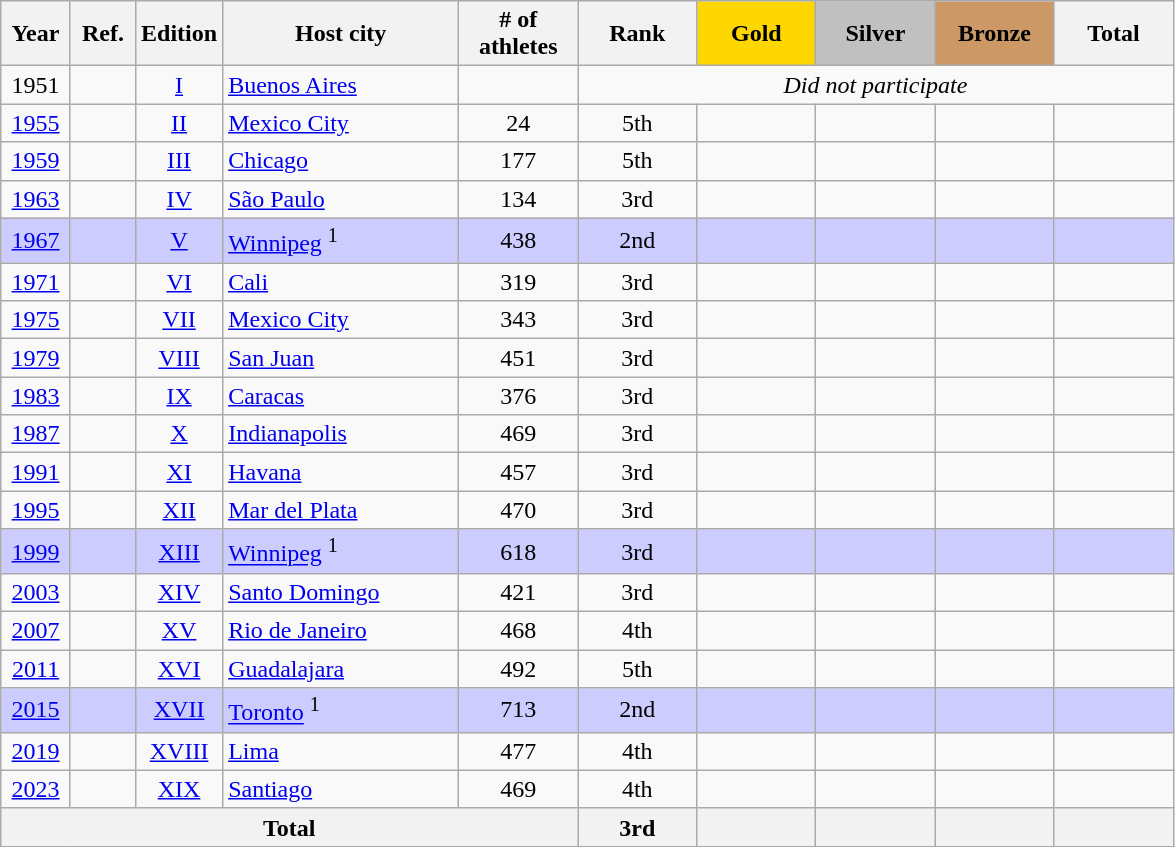<table class="wikitable sortable" style="text-align:center;">
<tr>
<th scope="col"> Year </th>
<th scope="col" class="unsortable"> Ref. </th>
<th scope="col">Edition</th>
<th scope="col" style="width:150px;">Host city</th>
<th scope="col" style="width:4.5em;"># of athletes</th>
<th scope="col" style="width:4.5em;"> Rank </th>
<th scope="col" style="width:4.5em; background:gold">Gold</th>
<th scope="col" style="width:4.5em; background:silver">Silver</th>
<th scope="col" style="width:4.5em; background:#cc9966">Bronze</th>
<th scope="col" style="width:4.5em;">Total</th>
</tr>
<tr class="sortbottom">
<td><span>1951</span></td>
<td></td>
<td><a href='#'>I</a></td>
<td align=left> <a href='#'>Buenos Aires</a></td>
<td></td>
<td colspan="5"><span><em>Did not participate</em></span></td>
</tr>
<tr>
<td><a href='#'>1955</a></td>
<td></td>
<td><a href='#'>II</a></td>
<td align=left> <a href='#'>Mexico City</a></td>
<td>24</td>
<td>5th</td>
<td></td>
<td></td>
<td></td>
<td></td>
</tr>
<tr>
<td><a href='#'>1959</a> </td>
<td></td>
<td><a href='#'>III</a></td>
<td align=left> <a href='#'>Chicago</a></td>
<td>177</td>
<td>5th</td>
<td></td>
<td></td>
<td></td>
<td></td>
</tr>
<tr>
<td><a href='#'>1963</a> </td>
<td></td>
<td><a href='#'>IV</a></td>
<td align=left> <a href='#'>São Paulo</a></td>
<td>134</td>
<td>3rd</td>
<td></td>
<td></td>
<td></td>
<td></td>
</tr>
<tr style="background-color:#ccccff">
<td><a href='#'>1967</a> </td>
<td></td>
<td><a href='#'>V</a></td>
<td align=left> <a href='#'>Winnipeg</a> <sup>1</sup></td>
<td>438</td>
<td>2nd</td>
<td></td>
<td></td>
<td></td>
<td></td>
</tr>
<tr>
<td><a href='#'>1971</a> </td>
<td></td>
<td><a href='#'>VI</a></td>
<td align=left> <a href='#'>Cali</a></td>
<td>319</td>
<td>3rd</td>
<td></td>
<td></td>
<td></td>
<td></td>
</tr>
<tr>
<td><a href='#'>1975</a> </td>
<td></td>
<td><a href='#'>VII</a></td>
<td align=left> <a href='#'>Mexico City</a></td>
<td>343</td>
<td>3rd</td>
<td></td>
<td></td>
<td></td>
<td></td>
</tr>
<tr>
<td><a href='#'>1979</a> </td>
<td></td>
<td><a href='#'>VIII</a></td>
<td align=left> <a href='#'>San Juan</a></td>
<td>451</td>
<td>3rd</td>
<td></td>
<td></td>
<td></td>
<td></td>
</tr>
<tr>
<td><a href='#'>1983</a> </td>
<td></td>
<td><a href='#'>IX</a></td>
<td align=left> <a href='#'>Caracas</a></td>
<td>376</td>
<td>3rd</td>
<td></td>
<td></td>
<td></td>
<td></td>
</tr>
<tr>
<td><a href='#'>1987</a> </td>
<td></td>
<td><a href='#'>X</a></td>
<td align=left> <a href='#'>Indianapolis</a></td>
<td>469</td>
<td>3rd</td>
<td></td>
<td></td>
<td></td>
<td></td>
</tr>
<tr>
<td><a href='#'>1991</a></td>
<td></td>
<td><a href='#'>XI</a></td>
<td align=left> <a href='#'>Havana</a></td>
<td>457</td>
<td>3rd</td>
<td></td>
<td></td>
<td></td>
<td></td>
</tr>
<tr>
<td><a href='#'>1995</a></td>
<td></td>
<td><a href='#'>XII</a></td>
<td align=left> <a href='#'>Mar del Plata</a></td>
<td>470</td>
<td>3rd</td>
<td></td>
<td></td>
<td></td>
<td></td>
</tr>
<tr style="background-color:#ccccff">
<td><a href='#'>1999</a></td>
<td></td>
<td><a href='#'>XIII</a></td>
<td align=left> <a href='#'>Winnipeg</a> <sup>1</sup></td>
<td>618</td>
<td>3rd</td>
<td></td>
<td></td>
<td></td>
<td></td>
</tr>
<tr>
<td><a href='#'>2003</a> </td>
<td></td>
<td><a href='#'>XIV</a></td>
<td align=left> <a href='#'>Santo Domingo</a></td>
<td>421</td>
<td>3rd</td>
<td></td>
<td></td>
<td></td>
<td></td>
</tr>
<tr>
<td><a href='#'>2007</a></td>
<td></td>
<td><a href='#'>XV</a></td>
<td align=left> <a href='#'>Rio de Janeiro</a></td>
<td>468</td>
<td>4th</td>
<td></td>
<td></td>
<td></td>
<td></td>
</tr>
<tr>
<td><a href='#'>2011</a></td>
<td></td>
<td><a href='#'>XVI</a></td>
<td align=left> <a href='#'>Guadalajara</a></td>
<td>492</td>
<td>5th</td>
<td></td>
<td></td>
<td></td>
<td></td>
</tr>
<tr style="background-color:#ccccff">
<td><a href='#'>2015</a></td>
<td></td>
<td><a href='#'>XVII</a></td>
<td align=left> <a href='#'>Toronto</a> <sup>1</sup></td>
<td>713</td>
<td>2nd</td>
<td></td>
<td></td>
<td></td>
<td></td>
</tr>
<tr>
<td><a href='#'>2019</a></td>
<td></td>
<td><a href='#'>XVIII</a></td>
<td align=left> <a href='#'>Lima</a></td>
<td>477</td>
<td>4th</td>
<td></td>
<td></td>
<td></td>
<td></td>
</tr>
<tr>
<td><a href='#'>2023</a></td>
<td></td>
<td><a href='#'>XIX</a></td>
<td align=left> <a href='#'>Santiago</a></td>
<td>469</td>
<td>4th</td>
<td></td>
<td></td>
<td></td>
<td></td>
</tr>
<tr class="sortbottom">
<th colspan="5">Total </th>
<th>3rd</th>
<th></th>
<th></th>
<th></th>
<th></th>
</tr>
</table>
